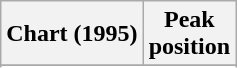<table class="wikitable sortable">
<tr>
<th align="left">Chart (1995)</th>
<th align="center">Peak<br>position</th>
</tr>
<tr>
</tr>
<tr>
</tr>
</table>
